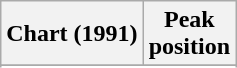<table class="wikitable sortable plainrowheaders" style="text-align:center">
<tr>
<th scope="col">Chart (1991)</th>
<th scope="col">Peak<br>position</th>
</tr>
<tr>
</tr>
<tr>
</tr>
</table>
